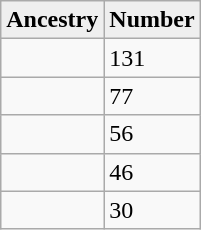<table style="float: center;" class="wikitable">
<tr>
<th style="background:#efefef;">Ancestry</th>
<th style="background:#efefef;">Number</th>
</tr>
<tr>
<td></td>
<td>131</td>
</tr>
<tr>
<td></td>
<td>77</td>
</tr>
<tr>
<td></td>
<td>56</td>
</tr>
<tr>
<td></td>
<td>46</td>
</tr>
<tr>
<td></td>
<td>30</td>
</tr>
</table>
